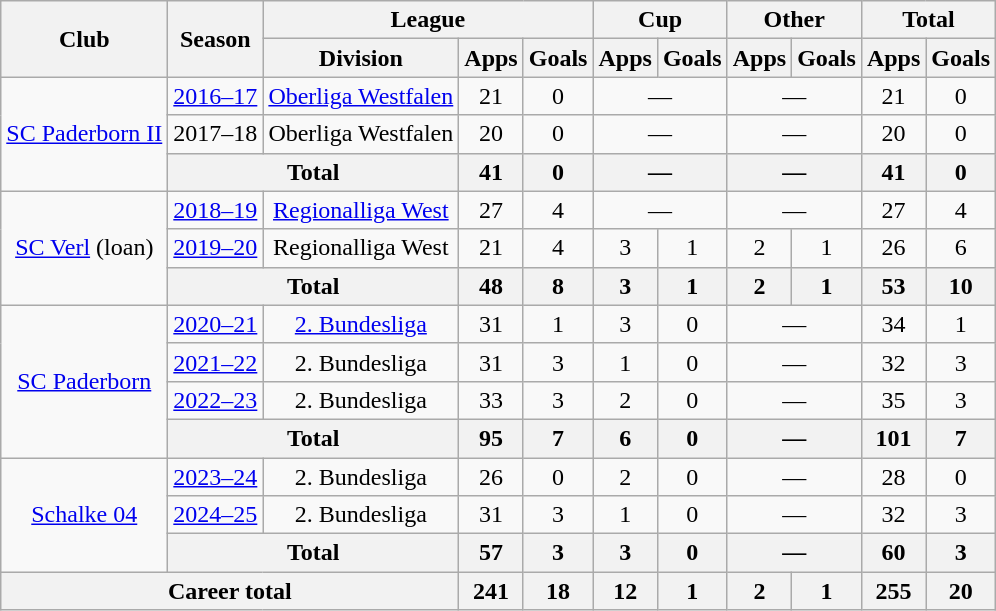<table class="wikitable" style="text-align:center">
<tr>
<th rowspan="2">Club</th>
<th rowspan="2">Season</th>
<th colspan="3">League</th>
<th colspan="2">Cup</th>
<th colspan="2">Other</th>
<th colspan="2">Total</th>
</tr>
<tr>
<th>Division</th>
<th>Apps</th>
<th>Goals</th>
<th>Apps</th>
<th>Goals</th>
<th>Apps</th>
<th>Goals</th>
<th>Apps</th>
<th>Goals</th>
</tr>
<tr>
<td rowspan="3"><a href='#'>SC Paderborn II</a></td>
<td><a href='#'>2016–17</a></td>
<td><a href='#'>Oberliga Westfalen</a></td>
<td>21</td>
<td>0</td>
<td colspan="2">—</td>
<td colspan="2">—</td>
<td>21</td>
<td>0</td>
</tr>
<tr>
<td>2017–18</td>
<td>Oberliga Westfalen</td>
<td>20</td>
<td>0</td>
<td colspan="2">—</td>
<td colspan="2">—</td>
<td>20</td>
<td>0</td>
</tr>
<tr>
<th colspan="2">Total</th>
<th>41</th>
<th>0</th>
<th colspan="2">—</th>
<th colspan="2">—</th>
<th>41</th>
<th>0</th>
</tr>
<tr>
<td rowspan="3"><a href='#'>SC Verl</a> (loan)</td>
<td><a href='#'>2018–19</a></td>
<td><a href='#'>Regionalliga West</a></td>
<td>27</td>
<td>4</td>
<td colspan="2">—</td>
<td colspan="2">—</td>
<td>27</td>
<td>4</td>
</tr>
<tr>
<td><a href='#'>2019–20</a></td>
<td>Regionalliga West</td>
<td>21</td>
<td>4</td>
<td>3</td>
<td>1</td>
<td>2</td>
<td>1</td>
<td>26</td>
<td>6</td>
</tr>
<tr>
<th colspan="2">Total</th>
<th>48</th>
<th>8</th>
<th>3</th>
<th>1</th>
<th>2</th>
<th>1</th>
<th>53</th>
<th>10</th>
</tr>
<tr>
<td rowspan="4"><a href='#'>SC Paderborn</a></td>
<td><a href='#'>2020–21</a></td>
<td><a href='#'>2. Bundesliga</a></td>
<td>31</td>
<td>1</td>
<td>3</td>
<td>0</td>
<td colspan="2">—</td>
<td>34</td>
<td>1</td>
</tr>
<tr>
<td><a href='#'>2021–22</a></td>
<td>2. Bundesliga</td>
<td>31</td>
<td>3</td>
<td>1</td>
<td>0</td>
<td colspan="2">—</td>
<td>32</td>
<td>3</td>
</tr>
<tr>
<td><a href='#'>2022–23</a></td>
<td>2. Bundesliga</td>
<td>33</td>
<td>3</td>
<td>2</td>
<td>0</td>
<td colspan="2">—</td>
<td>35</td>
<td>3</td>
</tr>
<tr>
<th colspan="2">Total</th>
<th>95</th>
<th>7</th>
<th>6</th>
<th>0</th>
<th colspan="2">—</th>
<th>101</th>
<th>7</th>
</tr>
<tr>
<td rowspan="3"><a href='#'>Schalke 04</a></td>
<td><a href='#'>2023–24</a></td>
<td>2. Bundesliga</td>
<td>26</td>
<td>0</td>
<td>2</td>
<td>0</td>
<td colspan="2">—</td>
<td>28</td>
<td>0</td>
</tr>
<tr>
<td><a href='#'>2024–25</a></td>
<td>2. Bundesliga</td>
<td>31</td>
<td>3</td>
<td>1</td>
<td>0</td>
<td colspan="2">—</td>
<td>32</td>
<td>3</td>
</tr>
<tr>
<th colspan="2">Total</th>
<th>57</th>
<th>3</th>
<th>3</th>
<th>0</th>
<th colspan="2">—</th>
<th>60</th>
<th>3</th>
</tr>
<tr>
<th colspan="3">Career total</th>
<th>241</th>
<th>18</th>
<th>12</th>
<th>1</th>
<th>2</th>
<th>1</th>
<th>255</th>
<th>20</th>
</tr>
</table>
